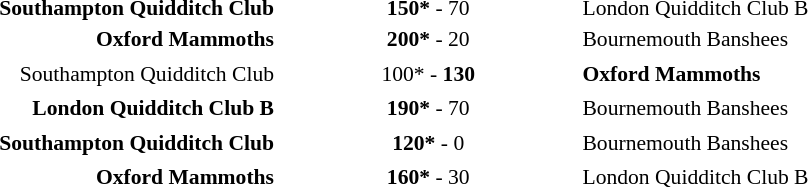<table width="100%" cellspacing="1">
<tr style="font-size:90%">
<td align="right"><strong>Southampton Quidditch Club</strong></td>
<td align="center"><strong>150*</strong> - 70</td>
<td>London Quidditch Club B</td>
</tr>
<tr>
</tr>
<tr style="font-size:90%">
<td align="right"><strong>Oxford Mammoths</strong></td>
<td align="center"><strong>200*</strong> - 20</td>
<td>Bournemouth Banshees</td>
</tr>
<tr>
<td></td>
<td></td>
</tr>
<tr style="font-size:90%">
<td align="right">Southampton Quidditch Club</td>
<td align="center">100* - <strong>130</strong></td>
<td><strong>Oxford Mammoths</strong></td>
</tr>
<tr>
<td></td>
</tr>
<tr style="font-size:90%">
<td align="right"><strong>London Quidditch Club B</strong></td>
<td align="center"><strong>190*</strong> - 70</td>
<td>Bournemouth Banshees</td>
</tr>
<tr>
<td></td>
</tr>
<tr style="font-size:90%">
<td align="right"><strong>Southampton Quidditch Club</strong></td>
<td align="center"><strong>120*</strong> - 0</td>
<td>Bournemouth Banshees</td>
</tr>
<tr>
<td></td>
</tr>
<tr style="font-size:90%">
<td align="right"><strong>Oxford Mammoths</strong></td>
<td align="center"><strong>160*</strong> - 30</td>
<td>London Quidditch Club B</td>
</tr>
</table>
